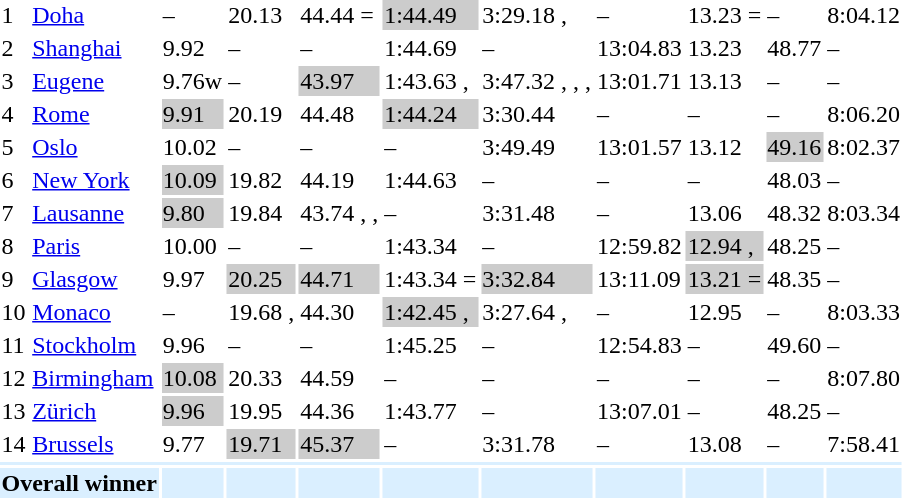<table>
<tr>
<td>1</td>
<td align=left><a href='#'>Doha</a></td>
<td>–</td>
<td> 20.13</td>
<td> 44.44 =</td>
<td style="background:#ccc;"> 1:44.49</td>
<td> 3:29.18 , </td>
<td>–</td>
<td> 13.23 =</td>
<td>–</td>
<td> 8:04.12 </td>
</tr>
<tr>
<td>2</td>
<td align=left><a href='#'>Shanghai</a></td>
<td> 9.92 </td>
<td>–</td>
<td>–</td>
<td> 1:44.69 </td>
<td>–</td>
<td> 13:04.83 </td>
<td> 13.23 </td>
<td> 48.77 </td>
<td>–</td>
</tr>
<tr>
<td>3</td>
<td align=left><a href='#'>Eugene</a></td>
<td> 9.76w</td>
<td>–</td>
<td style="background:#ccc;"> 43.97 </td>
<td> 1:43.63 , </td>
<td> 3:47.32 , , , </td>
<td> 13:01.71 </td>
<td> 13.13 </td>
<td>–</td>
<td>–</td>
</tr>
<tr>
<td>4</td>
<td align=left><a href='#'>Rome</a></td>
<td style="background:#ccc;"> 9.91</td>
<td> 20.19</td>
<td> 44.48</td>
<td style="background:#ccc;"> 1:44.24</td>
<td> 3:30.44</td>
<td>–</td>
<td>–</td>
<td>–</td>
<td> 8:06.20 </td>
</tr>
<tr>
<td>5</td>
<td align=left><a href='#'>Oslo</a></td>
<td> 10.02</td>
<td>–</td>
<td>–</td>
<td>–</td>
<td> 3:49.49</td>
<td> 13:01.57 </td>
<td> 13.12 </td>
<td style="background:#ccc;"> 49.16</td>
<td> 8:02.37 </td>
</tr>
<tr>
<td>6</td>
<td align=left><a href='#'>New York</a></td>
<td style="background:#ccc;"> 10.09</td>
<td> 19.82 </td>
<td> 44.19 </td>
<td> 1:44.63</td>
<td>–</td>
<td>–</td>
<td>–</td>
<td> 48.03 </td>
<td>–</td>
</tr>
<tr>
<td>7</td>
<td align=left><a href='#'>Lausanne</a></td>
<td style="background:#ccc;"> 9.80 </td>
<td> 19.84 </td>
<td> 43.74 , , </td>
<td>–</td>
<td> 3:31.48 </td>
<td>–</td>
<td> 13.06 </td>
<td> 48.32</td>
<td> 8:03.34</td>
</tr>
<tr>
<td>8</td>
<td align=left><a href='#'>Paris</a></td>
<td> 10.00</td>
<td>–</td>
<td>–</td>
<td> 1:43.34 </td>
<td>–</td>
<td> 12:59.82 </td>
<td style="background:#ccc;"> 12.94 , </td>
<td> 48.25 </td>
<td>–</td>
</tr>
<tr>
<td>9</td>
<td align=left><a href='#'>Glasgow</a></td>
<td> 9.97 </td>
<td style="background:#ccc;"> 20.25</td>
<td style="background:#ccc;"> 44.71</td>
<td> 1:43.34 =</td>
<td style="background:#ccc;"> 3:32.84</td>
<td> 13:11.09</td>
<td style="background:#ccc;"> 13.21 =</td>
<td> 48.35</td>
<td>–</td>
</tr>
<tr>
<td>10</td>
<td align=left><a href='#'>Monaco</a></td>
<td>–</td>
<td> 19.68 , </td>
<td> 44.30</td>
<td style="background:#ccc;"> 1:42.45 , </td>
<td> 3:27.64 , </td>
<td>–</td>
<td> 12.95 </td>
<td>–</td>
<td> 8:03.33</td>
</tr>
<tr>
<td>11</td>
<td align=left><a href='#'>Stockholm</a></td>
<td> 9.96 </td>
<td>–</td>
<td>–</td>
<td> 1:45.25</td>
<td>–</td>
<td> 12:54.83 </td>
<td>–</td>
<td> 49.60</td>
<td>–</td>
</tr>
<tr>
<td>12</td>
<td align=left><a href='#'>Birmingham</a></td>
<td style="background:#ccc;"> 10.08</td>
<td> 20.33</td>
<td> 44.59</td>
<td>–</td>
<td>–</td>
<td>–</td>
<td>–</td>
<td>–</td>
<td> 8:07.80 </td>
</tr>
<tr>
<td>13</td>
<td align=left><a href='#'>Zürich</a></td>
<td style="background:#ccc;"> 9.96 </td>
<td> 19.95</td>
<td> 44.36</td>
<td> 1:43.77</td>
<td>–</td>
<td> 13:07.01</td>
<td>–</td>
<td> 48.25</td>
<td>–</td>
</tr>
<tr>
<td>14</td>
<td align=left><a href='#'>Brussels</a></td>
<td> 9.77 </td>
<td style="background:#ccc;"> 19.71</td>
<td style="background:#ccc;"> 45.37</td>
<td>–</td>
<td> 3:31.78</td>
<td>–</td>
<td> 13.08</td>
<td>–</td>
<td> 7:58.41 </td>
</tr>
<tr>
<td colspan="11" style="background:#daefff;"></td>
</tr>
<tr style="background:#daefff;">
<td colspan="2"><strong>Overall winner</strong></td>
<td></td>
<td></td>
<td></td>
<td></td>
<td></td>
<td></td>
<td></td>
<td></td>
<td></td>
</tr>
</table>
